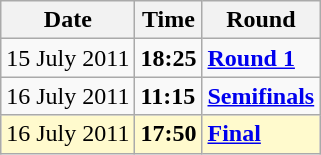<table class="wikitable">
<tr>
<th>Date</th>
<th>Time</th>
<th>Round</th>
</tr>
<tr>
<td>15 July 2011</td>
<td><strong>18:25</strong></td>
<td><strong><a href='#'>Round 1</a></strong></td>
</tr>
<tr>
<td>16 July 2011</td>
<td><strong>11:15</strong></td>
<td><strong><a href='#'>Semifinals</a></strong></td>
</tr>
<tr style=background:lemonchiffon>
<td>16 July 2011</td>
<td><strong>17:50</strong></td>
<td><strong><a href='#'>Final</a></strong></td>
</tr>
</table>
